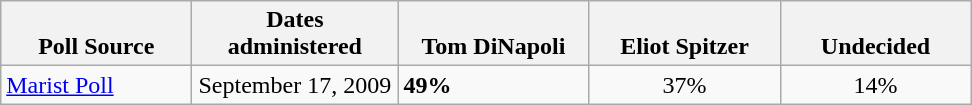<table class="wikitable">
<tr valign=bottom>
<th width=120px>Poll Source</th>
<th width=130px>Dates administered</th>
<th width=120px>Tom DiNapoli</th>
<th width=120px>Eliot Spitzer</th>
<th width=120px>Undecided</th>
</tr>
<tr>
<td><a href='#'>Marist Poll</a></td>
<td align=center>September 17, 2009</td>
<td><strong>49%</strong></td>
<td align=center>37%</td>
<td align=center>14%</td>
</tr>
</table>
